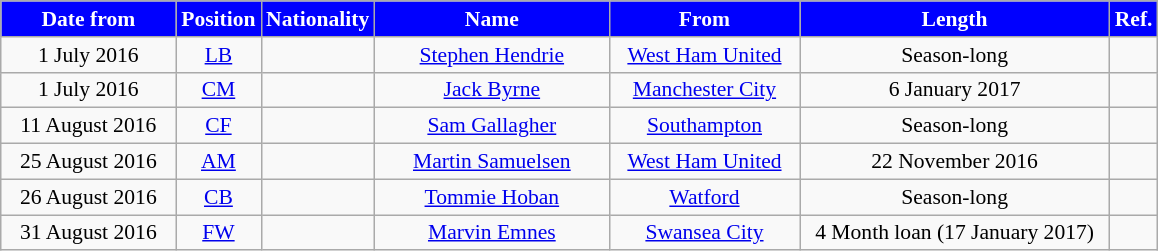<table class="wikitable"  style="text-align:center; font-size:90%; ">
<tr>
<th style="background:#0000FF; color:white; width:110px;">Date from</th>
<th style="background:#0000FF; color:white; width:50px;">Position</th>
<th style="background:#0000FF; color:white; width:50px;">Nationality</th>
<th style="background:#0000FF; color:white; width:150px;">Name</th>
<th style="background:#0000FF; color:white; width:120px;">From</th>
<th style="background:#0000FF; color:white; width:200px;">Length</th>
<th style="background:#0000FF; color:white; width:25px;">Ref.</th>
</tr>
<tr>
<td>1 July 2016</td>
<td><a href='#'>LB</a></td>
<td></td>
<td><a href='#'>Stephen Hendrie</a></td>
<td><a href='#'>West Ham United</a></td>
<td>Season-long</td>
<td></td>
</tr>
<tr>
<td>1 July 2016</td>
<td><a href='#'>CM</a></td>
<td></td>
<td><a href='#'>Jack Byrne</a></td>
<td><a href='#'>Manchester City</a></td>
<td>6 January 2017 </td>
<td></td>
</tr>
<tr>
<td>11 August 2016</td>
<td><a href='#'>CF</a></td>
<td></td>
<td><a href='#'>Sam Gallagher</a></td>
<td><a href='#'>Southampton</a></td>
<td>Season-long</td>
<td></td>
</tr>
<tr>
<td>25 August 2016</td>
<td><a href='#'>AM</a></td>
<td></td>
<td><a href='#'>Martin Samuelsen</a></td>
<td><a href='#'>West Ham United</a></td>
<td>22 November 2016 </td>
<td></td>
</tr>
<tr>
<td>26 August 2016</td>
<td><a href='#'>CB</a></td>
<td></td>
<td><a href='#'>Tommie Hoban</a></td>
<td><a href='#'>Watford</a></td>
<td>Season-long</td>
<td></td>
</tr>
<tr>
<td>31 August 2016</td>
<td><a href='#'>FW</a></td>
<td></td>
<td><a href='#'>Marvin Emnes</a></td>
<td><a href='#'>Swansea City</a></td>
<td>4 Month loan (17 January 2017)</td>
<td></td>
</tr>
</table>
